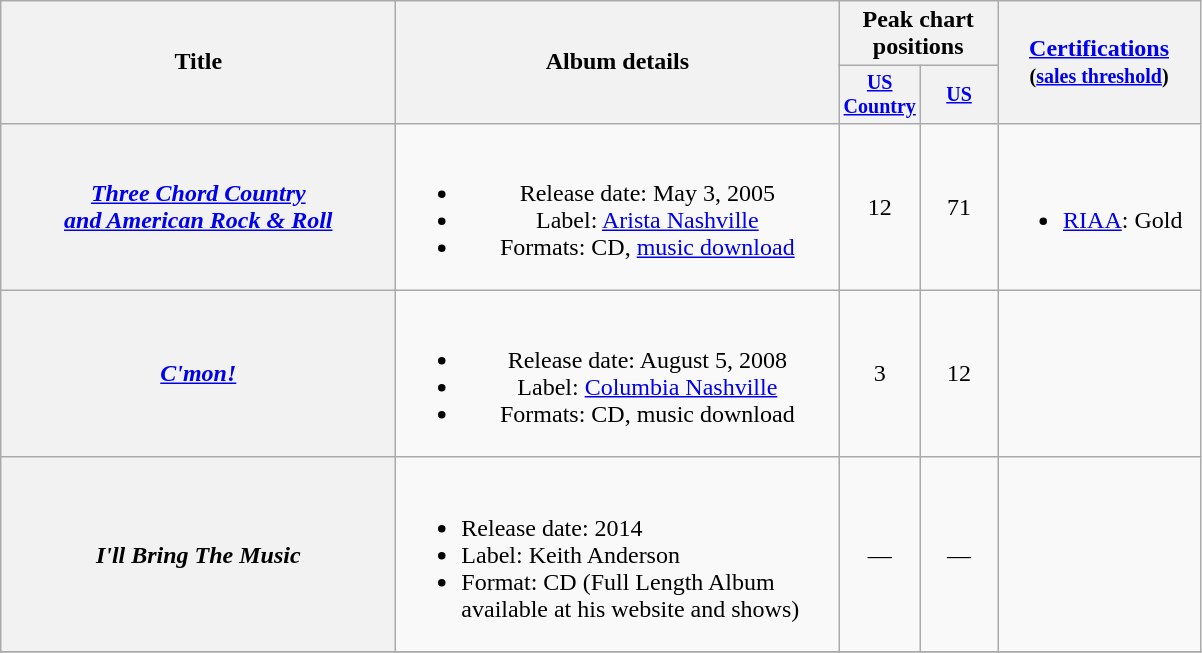<table class="wikitable plainrowheaders" style="text-align:center;">
<tr>
<th rowspan="2" style="width:16em;">Title</th>
<th rowspan="2" style="width:18em;">Album details</th>
<th colspan="2">Peak chart<br>positions</th>
<th rowspan="2" style="width:8em;"><a href='#'>Certifications</a><br><small>(<a href='#'>sales threshold</a>)</small></th>
</tr>
<tr style="font-size:smaller;">
<th width="45"><a href='#'>US Country</a><br></th>
<th width="45"><a href='#'>US</a><br></th>
</tr>
<tr>
<th scope="row"><em><a href='#'>Three Chord Country<br>and American Rock & Roll</a></em></th>
<td><br><ul><li>Release date: May 3, 2005</li><li>Label: <a href='#'>Arista Nashville</a></li><li>Formats: CD, <a href='#'>music download</a></li></ul></td>
<td>12</td>
<td>71</td>
<td align="left"><br><ul><li><a href='#'>RIAA</a>: Gold</li></ul></td>
</tr>
<tr>
<th scope="row"><em><a href='#'>C'mon!</a></em></th>
<td><br><ul><li>Release date: August 5, 2008</li><li>Label: <a href='#'>Columbia Nashville</a></li><li>Formats: CD, music download</li></ul></td>
<td>3</td>
<td>12</td>
<td align="left"></td>
</tr>
<tr>
<th scope="row"><em>I'll Bring The Music</em></th>
<td align="left"><br><ul><li>Release date: 2014</li><li>Label: Keith Anderson</li><li>Format: CD (Full Length Album available at his website and shows)</li></ul></td>
<td>—</td>
<td>—</td>
<td align="left"></td>
</tr>
<tr>
</tr>
</table>
